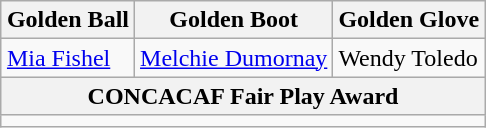<table class="wikitable" style="margin:auto">
<tr>
<th>Golden Ball</th>
<th>Golden Boot</th>
<th>Golden Glove</th>
</tr>
<tr>
<td> <a href='#'>Mia Fishel</a></td>
<td> <a href='#'>Melchie Dumornay</a></td>
<td> Wendy Toledo</td>
</tr>
<tr>
<th colspan="3">CONCACAF Fair Play Award</th>
</tr>
<tr>
<td colspan="3" style="text-align:center;"></td>
</tr>
</table>
